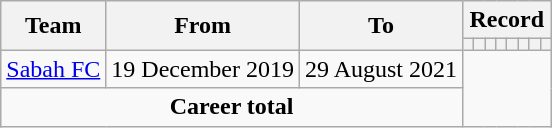<table class="wikitable" style="text-align: center">
<tr>
<th rowspan="2">Team</th>
<th rowspan="2">From</th>
<th rowspan="2">To</th>
<th colspan="8">Record</th>
</tr>
<tr>
<th></th>
<th></th>
<th></th>
<th></th>
<th></th>
<th></th>
<th></th>
<th></th>
</tr>
<tr>
<td align="left"><a href='#'>Sabah FC</a></td>
<td align=left>19 December 2019</td>
<td align=left>29 August 2021<br></td>
</tr>
<tr>
<td colspan=3><strong>Career total</strong><br></td>
</tr>
</table>
